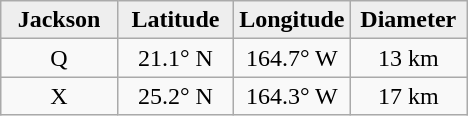<table class="wikitable">
<tr>
<th width="25%" style="background:#eeeeee;">Jackson</th>
<th width="25%" style="background:#eeeeee;">Latitude</th>
<th width="25%" style="background:#eeeeee;">Longitude</th>
<th width="25%" style="background:#eeeeee;">Diameter</th>
</tr>
<tr>
<td align="center">Q</td>
<td align="center">21.1° N</td>
<td align="center">164.7° W</td>
<td align="center">13 km</td>
</tr>
<tr>
<td align="center">X</td>
<td align="center">25.2° N</td>
<td align="center">164.3° W</td>
<td align="center">17 km</td>
</tr>
</table>
